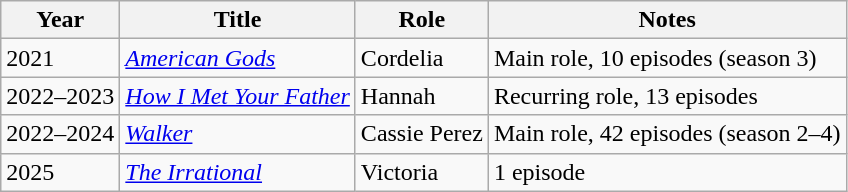<table class="wikitable sortable">
<tr>
<th>Year</th>
<th>Title</th>
<th>Role</th>
<th class="unsortable">Notes</th>
</tr>
<tr>
<td>2021</td>
<td><em><a href='#'>American Gods</a></em></td>
<td>Cordelia</td>
<td>Main role, 10 episodes (season 3)</td>
</tr>
<tr>
<td>2022–2023</td>
<td><em><a href='#'>How I Met Your Father</a></em></td>
<td>Hannah</td>
<td>Recurring role, 13 episodes</td>
</tr>
<tr>
<td>2022–2024</td>
<td><em><a href='#'>Walker</a></em></td>
<td>Cassie Perez</td>
<td>Main role, 42 episodes (season 2–4)</td>
</tr>
<tr>
<td>2025</td>
<td><em><a href='#'>The Irrational</a></em></td>
<td>Victoria</td>
<td>1 episode</td>
</tr>
</table>
